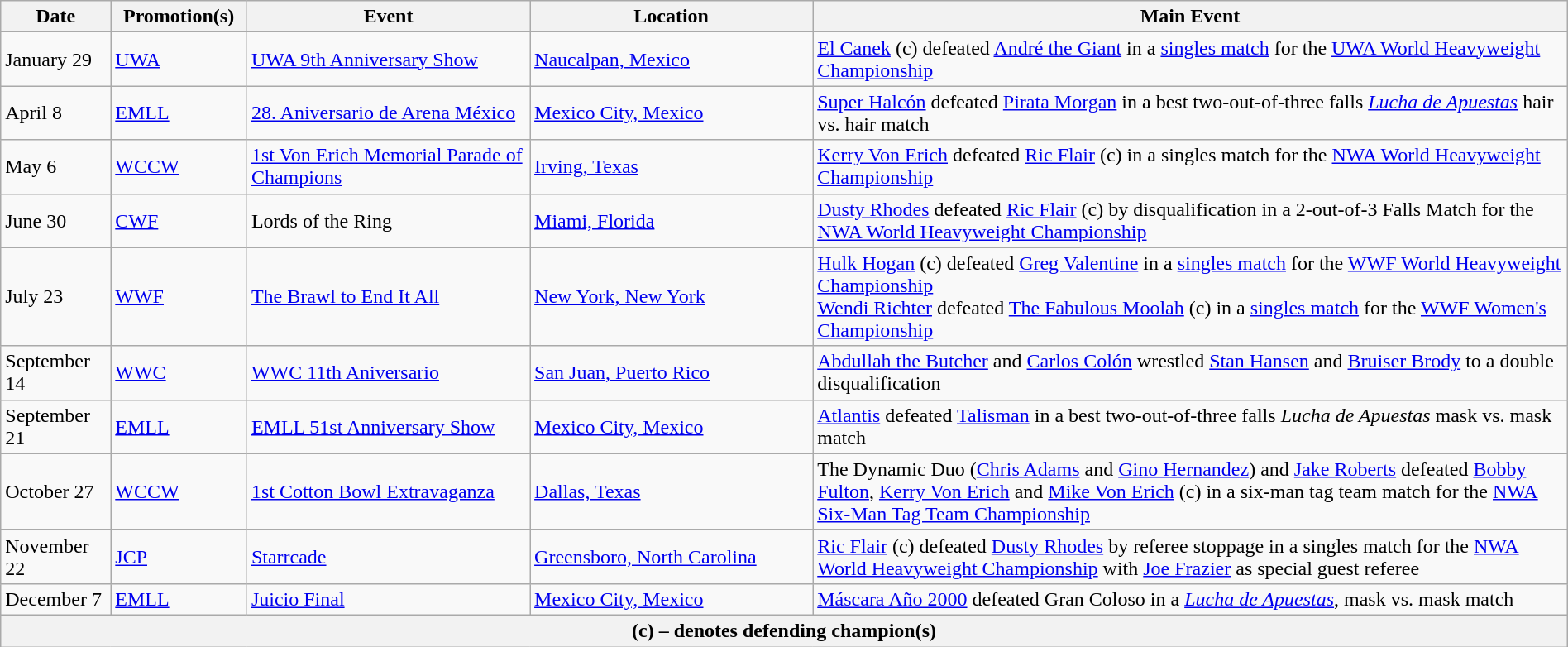<table class="wikitable" style="width:100%;">
<tr>
<th width="5%">Date</th>
<th width="5%">Promotion(s)</th>
<th style="width:15%;">Event</th>
<th style="width:15%;">Location</th>
<th style="width:40%;">Main Event</th>
</tr>
<tr style="width:20%;" |Notes>
</tr>
<tr>
<td>January 29</td>
<td><a href='#'>UWA</a></td>
<td><a href='#'>UWA 9th Anniversary Show</a></td>
<td><a href='#'>Naucalpan, Mexico</a></td>
<td><a href='#'>El Canek</a> (c) defeated <a href='#'>André the Giant</a> in a <a href='#'>singles match</a> for the <a href='#'>UWA World Heavyweight Championship</a></td>
</tr>
<tr>
<td>April 8</td>
<td><a href='#'>EMLL</a></td>
<td><a href='#'>28. Aniversario de Arena México</a></td>
<td><a href='#'>Mexico City, Mexico</a></td>
<td><a href='#'>Super Halcón</a> defeated <a href='#'>Pirata Morgan</a> in a best two-out-of-three falls <em><a href='#'>Lucha de Apuestas</a></em> hair vs. hair match</td>
</tr>
<tr>
<td>May 6</td>
<td><a href='#'>WCCW</a></td>
<td><a href='#'>1st Von Erich Memorial Parade of Champions</a></td>
<td><a href='#'>Irving, Texas</a></td>
<td><a href='#'>Kerry Von Erich</a> defeated <a href='#'>Ric Flair</a> (c) in a singles match for the <a href='#'>NWA World Heavyweight Championship</a></td>
</tr>
<tr>
<td>June 30</td>
<td><a href='#'>CWF</a></td>
<td>Lords of the Ring</td>
<td><a href='#'>Miami, Florida</a></td>
<td><a href='#'>Dusty Rhodes</a> defeated <a href='#'>Ric Flair</a> (c) by disqualification in a 2-out-of-3 Falls Match for the <a href='#'>NWA World Heavyweight Championship</a></td>
</tr>
<tr>
<td>July 23</td>
<td><a href='#'>WWF</a></td>
<td><a href='#'>The Brawl to End It All</a></td>
<td><a href='#'>New York, New York</a></td>
<td><a href='#'>Hulk Hogan</a> (c) defeated <a href='#'>Greg Valentine</a> in a <a href='#'>singles match</a> for the <a href='#'>WWF World Heavyweight Championship</a><br><a href='#'>Wendi Richter</a> defeated <a href='#'>The Fabulous Moolah</a> (c) in a <a href='#'>singles match</a> for the <a href='#'>WWF Women's Championship</a></td>
</tr>
<tr>
<td>September 14</td>
<td><a href='#'>WWC</a></td>
<td><a href='#'>WWC 11th Aniversario</a></td>
<td><a href='#'>San Juan, Puerto Rico</a></td>
<td><a href='#'>Abdullah the Butcher</a> and <a href='#'>Carlos Colón</a> wrestled <a href='#'>Stan Hansen</a> and <a href='#'>Bruiser Brody</a> to a double disqualification</td>
</tr>
<tr>
<td>September 21</td>
<td><a href='#'>EMLL</a></td>
<td><a href='#'>EMLL 51st Anniversary Show</a></td>
<td><a href='#'>Mexico City, Mexico</a></td>
<td><a href='#'>Atlantis</a> defeated <a href='#'>Talisman</a> in a best two-out-of-three falls <em>Lucha de Apuestas</em> mask vs. mask match</td>
</tr>
<tr>
<td>October 27</td>
<td><a href='#'>WCCW</a></td>
<td><a href='#'>1st Cotton Bowl Extravaganza</a></td>
<td><a href='#'>Dallas, Texas</a></td>
<td>The Dynamic Duo (<a href='#'>Chris Adams</a> and <a href='#'>Gino Hernandez</a>) and <a href='#'>Jake Roberts</a> defeated <a href='#'>Bobby Fulton</a>, <a href='#'>Kerry Von Erich</a> and <a href='#'>Mike Von Erich</a> (c) in a six-man tag team match for the <a href='#'>NWA Six-Man Tag Team Championship</a></td>
</tr>
<tr>
<td>November 22</td>
<td><a href='#'>JCP</a></td>
<td><a href='#'>Starrcade</a></td>
<td><a href='#'>Greensboro, North Carolina</a></td>
<td><a href='#'>Ric Flair</a> (c) defeated <a href='#'>Dusty Rhodes</a> by referee stoppage in a singles match for the <a href='#'>NWA World Heavyweight Championship</a> with <a href='#'>Joe Frazier</a> as special guest referee </td>
</tr>
<tr>
<td>December 7</td>
<td><a href='#'>EMLL</a></td>
<td><a href='#'>Juicio Final</a></td>
<td><a href='#'>Mexico City, Mexico</a></td>
<td><a href='#'>Máscara Año 2000</a> defeated Gran Coloso in a <em><a href='#'>Lucha de Apuestas</a></em>, mask vs. mask match</td>
</tr>
<tr>
<th colspan="5">(c) – denotes defending champion(s)</th>
</tr>
</table>
